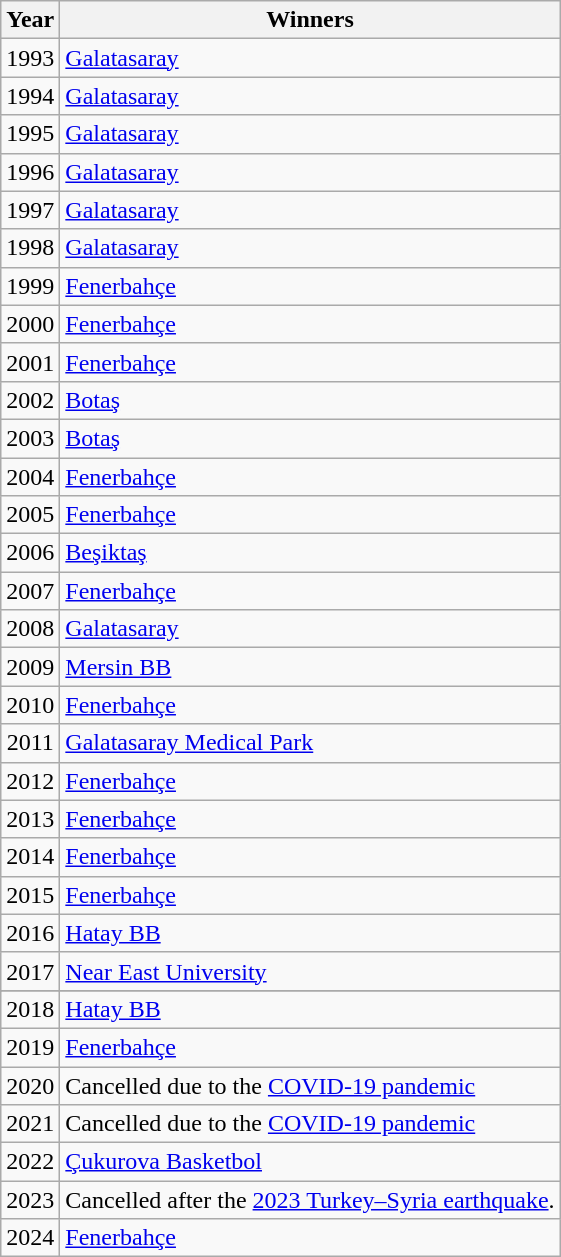<table class="wikitable">
<tr>
<th>Year</th>
<th>Winners</th>
</tr>
<tr>
<td align=center>1993</td>
<td><a href='#'>Galatasaray</a></td>
</tr>
<tr>
<td align=center>1994</td>
<td><a href='#'>Galatasaray</a></td>
</tr>
<tr>
<td align=center>1995</td>
<td><a href='#'>Galatasaray</a></td>
</tr>
<tr>
<td align=center>1996</td>
<td><a href='#'>Galatasaray</a></td>
</tr>
<tr>
<td align=center>1997</td>
<td><a href='#'>Galatasaray</a></td>
</tr>
<tr>
<td align=center>1998</td>
<td><a href='#'>Galatasaray</a></td>
</tr>
<tr>
<td align=center>1999</td>
<td><a href='#'>Fenerbahçe</a></td>
</tr>
<tr>
<td align=center>2000</td>
<td><a href='#'>Fenerbahçe</a></td>
</tr>
<tr>
<td align=center>2001</td>
<td><a href='#'>Fenerbahçe</a></td>
</tr>
<tr>
<td align=center>2002</td>
<td><a href='#'>Botaş</a></td>
</tr>
<tr>
<td align=center>2003</td>
<td><a href='#'>Botaş</a></td>
</tr>
<tr>
<td align=center>2004</td>
<td><a href='#'>Fenerbahçe</a></td>
</tr>
<tr>
<td align=center>2005</td>
<td><a href='#'>Fenerbahçe</a></td>
</tr>
<tr>
<td align=center>2006</td>
<td><a href='#'>Beşiktaş</a></td>
</tr>
<tr>
<td align=center>2007</td>
<td><a href='#'>Fenerbahçe</a></td>
</tr>
<tr>
<td align=center>2008</td>
<td><a href='#'>Galatasaray</a></td>
</tr>
<tr>
<td align=center>2009</td>
<td><a href='#'>Mersin BB</a></td>
</tr>
<tr>
<td align=center>2010</td>
<td><a href='#'>Fenerbahçe</a></td>
</tr>
<tr>
<td align=center>2011</td>
<td><a href='#'>Galatasaray Medical Park</a></td>
</tr>
<tr>
<td align=center>2012</td>
<td><a href='#'>Fenerbahçe</a></td>
</tr>
<tr>
<td align=center>2013</td>
<td><a href='#'>Fenerbahçe</a></td>
</tr>
<tr>
<td align=center>2014</td>
<td><a href='#'>Fenerbahçe</a></td>
</tr>
<tr>
<td align=center>2015</td>
<td><a href='#'>Fenerbahçe</a></td>
</tr>
<tr>
<td align=center>2016</td>
<td><a href='#'>Hatay BB</a></td>
</tr>
<tr>
<td align=center>2017</td>
<td><a href='#'>Near East University</a></td>
</tr>
<tr>
</tr>
<tr>
<td align=center>2018</td>
<td><a href='#'>Hatay BB</a></td>
</tr>
<tr>
<td align=center>2019</td>
<td><a href='#'>Fenerbahçe</a></td>
</tr>
<tr>
<td align=center>2020</td>
<td>Cancelled due to the <a href='#'>COVID-19 pandemic</a></td>
</tr>
<tr>
<td align=center>2021</td>
<td>Cancelled due to the <a href='#'>COVID-19 pandemic</a></td>
</tr>
<tr>
<td align=center>2022</td>
<td><a href='#'> Çukurova Basketbol</a></td>
</tr>
<tr>
<td align=center>2023</td>
<td>Cancelled after the <a href='#'>2023 Turkey–Syria earthquake</a>.</td>
</tr>
<tr>
<td>2024</td>
<td><a href='#'>Fenerbahçe</a></td>
</tr>
</table>
